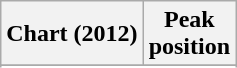<table class="wikitable sortable plainrowheaders">
<tr>
<th scope="col">Chart (2012)</th>
<th scope="col">Peak<br>position</th>
</tr>
<tr>
</tr>
<tr>
</tr>
<tr>
</tr>
<tr>
</tr>
<tr>
</tr>
<tr>
</tr>
<tr>
</tr>
<tr>
</tr>
<tr>
</tr>
</table>
